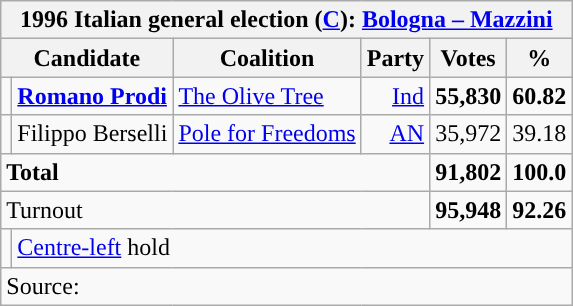<table class=wikitable style=text-align:right>
<tr>
<th colspan=6>1996 Italian general election (<a href='#'>C</a>): <a href='#'>Bologna – Mazzini</a></th>
</tr>
<tr>
<th colspan=2>Candidate</th>
<th>Coalition</th>
<th>Party</th>
<th>Votes</th>
<th>%</th>
</tr>
<tr>
<td></td>
<td align=left><strong><a href='#'>Romano Prodi</a></strong></td>
<td align=left><a href='#'>The Olive Tree</a></td>
<td><a href='#'>Ind</a></td>
<td><strong>55,830</strong></td>
<td><strong>60.82</strong></td>
</tr>
<tr>
<td></td>
<td align=left>Filippo Berselli</td>
<td align=left><a href='#'>Pole for Freedoms</a></td>
<td><a href='#'>AN</a></td>
<td>35,972</td>
<td>39.18</td>
</tr>
<tr>
<td align=left colspan=4><strong>Total</strong></td>
<td><strong>91,802</strong></td>
<td><strong>100.0</strong></td>
</tr>
<tr>
<td align=left colspan=4>Turnout</td>
<td><strong>95,948</strong></td>
<td><strong>92.26</strong></td>
</tr>
<tr>
<td></td>
<td align=left colspan=5><a href='#'>Centre-left</a> hold</td>
</tr>
<tr>
<td align=left colspan=6>Source: </td>
</tr>
</table>
